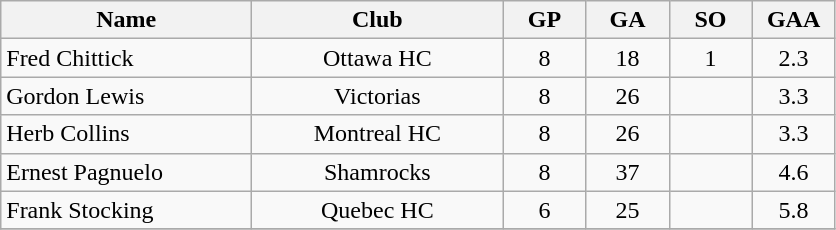<table class="wikitable" style="text-align:center;">
<tr>
<th style="width:10em">Name</th>
<th style="width:10em">Club</th>
<th style="width:3em">GP</th>
<th style="width:3em">GA</th>
<th style="width:3em">SO</th>
<th style="width:3em">GAA</th>
</tr>
<tr>
<td align="left">Fred Chittick</td>
<td>Ottawa HC</td>
<td>8</td>
<td>18</td>
<td>1</td>
<td>2.3</td>
</tr>
<tr>
<td align="left">Gordon Lewis</td>
<td>Victorias</td>
<td>8</td>
<td>26</td>
<td></td>
<td>3.3</td>
</tr>
<tr>
<td align="left">Herb Collins</td>
<td>Montreal HC</td>
<td>8</td>
<td>26</td>
<td></td>
<td>3.3</td>
</tr>
<tr>
<td align="left">Ernest Pagnuelo</td>
<td>Shamrocks</td>
<td>8</td>
<td>37</td>
<td></td>
<td>4.6</td>
</tr>
<tr>
<td align="left">Frank Stocking</td>
<td>Quebec HC</td>
<td>6</td>
<td>25</td>
<td></td>
<td>5.8</td>
</tr>
<tr>
</tr>
</table>
